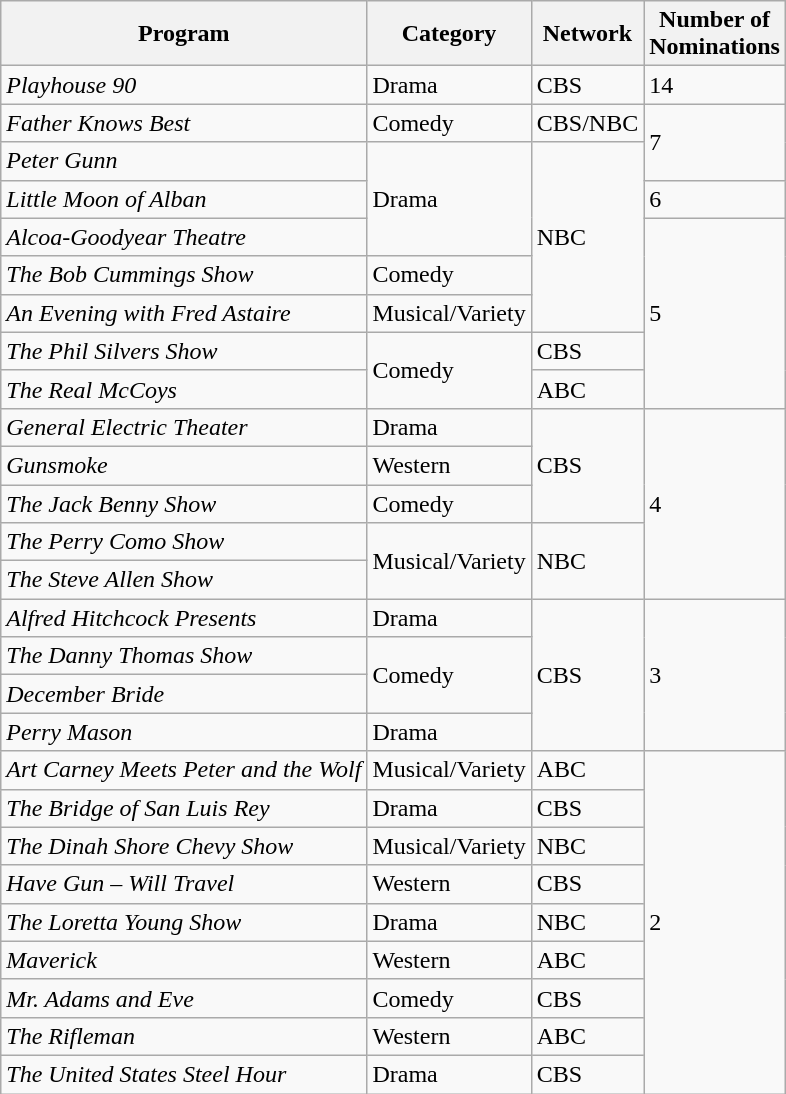<table class="wikitable">
<tr>
<th>Program</th>
<th>Category</th>
<th>Network</th>
<th>Number of<br>Nominations</th>
</tr>
<tr>
<td><em>Playhouse 90</em></td>
<td>Drama</td>
<td>CBS</td>
<td>14</td>
</tr>
<tr>
<td><em>Father Knows Best</em></td>
<td>Comedy</td>
<td>CBS/NBC</td>
<td rowspan="2">7</td>
</tr>
<tr>
<td><em>Peter Gunn</em></td>
<td rowspan="3">Drama</td>
<td rowspan="5">NBC</td>
</tr>
<tr>
<td><em>Little Moon of Alban</em></td>
<td>6</td>
</tr>
<tr>
<td><em>Alcoa-Goodyear Theatre</em></td>
<td rowspan="5">5</td>
</tr>
<tr>
<td><em>The Bob Cummings Show</em></td>
<td>Comedy</td>
</tr>
<tr>
<td><em>An Evening with Fred Astaire</em></td>
<td>Musical/Variety</td>
</tr>
<tr>
<td><em>The Phil Silvers Show</em></td>
<td rowspan="2">Comedy</td>
<td>CBS</td>
</tr>
<tr>
<td><em>The Real McCoys</em></td>
<td>ABC</td>
</tr>
<tr>
<td><em>General Electric Theater</em></td>
<td>Drama</td>
<td rowspan="3">CBS</td>
<td rowspan="5">4</td>
</tr>
<tr>
<td><em>Gunsmoke</em></td>
<td>Western</td>
</tr>
<tr>
<td><em>The Jack Benny Show</em></td>
<td>Comedy</td>
</tr>
<tr>
<td><em>The Perry Como Show</em></td>
<td rowspan="2">Musical/Variety</td>
<td rowspan="2">NBC</td>
</tr>
<tr>
<td><em>The Steve Allen Show</em></td>
</tr>
<tr>
<td><em>Alfred Hitchcock Presents</em></td>
<td>Drama</td>
<td rowspan="4">CBS</td>
<td rowspan="4">3</td>
</tr>
<tr>
<td><em>The Danny Thomas Show</em></td>
<td rowspan="2">Comedy</td>
</tr>
<tr>
<td><em>December Bride</em></td>
</tr>
<tr>
<td><em>Perry Mason</em></td>
<td>Drama</td>
</tr>
<tr>
<td><em>Art Carney Meets Peter and the Wolf</em></td>
<td>Musical/Variety</td>
<td>ABC</td>
<td rowspan="9">2</td>
</tr>
<tr>
<td><em>The Bridge of San Luis Rey</em></td>
<td>Drama</td>
<td>CBS</td>
</tr>
<tr>
<td><em>The Dinah Shore Chevy Show</em></td>
<td>Musical/Variety</td>
<td>NBC</td>
</tr>
<tr>
<td><em>Have Gun – Will Travel</em></td>
<td>Western</td>
<td>CBS</td>
</tr>
<tr>
<td><em>The Loretta Young Show</em></td>
<td>Drama</td>
<td>NBC</td>
</tr>
<tr>
<td><em>Maverick</em></td>
<td>Western</td>
<td>ABC</td>
</tr>
<tr>
<td><em>Mr. Adams and Eve</em></td>
<td>Comedy</td>
<td>CBS</td>
</tr>
<tr>
<td><em>The Rifleman</em></td>
<td>Western</td>
<td>ABC</td>
</tr>
<tr>
<td><em>The United States Steel Hour</em></td>
<td>Drama</td>
<td>CBS</td>
</tr>
</table>
